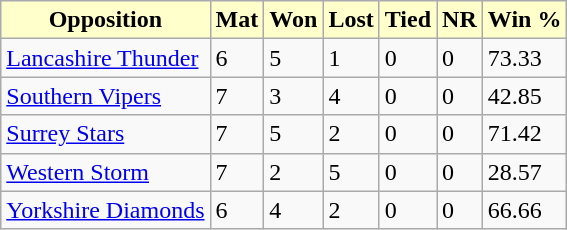<table class="wikitable sortable">
<tr>
<th style="background:#ffc;">Opposition</th>
<th style="background:#ffc;">Mat</th>
<th style="background:#ffc;">Won</th>
<th style="background:#ffc;">Lost</th>
<th style="background:#ffc;">Tied</th>
<th style="background:#ffc;">NR</th>
<th style="background:#ffc;">Win %</th>
</tr>
<tr>
<td><a href='#'>Lancashire Thunder</a></td>
<td>6</td>
<td>5</td>
<td>1</td>
<td>0</td>
<td>0</td>
<td>73.33</td>
</tr>
<tr>
<td><a href='#'>Southern Vipers</a></td>
<td>7</td>
<td>3</td>
<td>4</td>
<td>0</td>
<td>0</td>
<td>42.85</td>
</tr>
<tr>
<td><a href='#'>Surrey Stars</a></td>
<td>7</td>
<td>5</td>
<td>2</td>
<td>0</td>
<td>0</td>
<td>71.42</td>
</tr>
<tr>
<td><a href='#'>Western Storm</a></td>
<td>7</td>
<td>2</td>
<td>5</td>
<td>0</td>
<td>0</td>
<td>28.57</td>
</tr>
<tr>
<td><a href='#'>Yorkshire Diamonds</a></td>
<td>6</td>
<td>4</td>
<td>2</td>
<td>0</td>
<td>0</td>
<td>66.66</td>
</tr>
</table>
